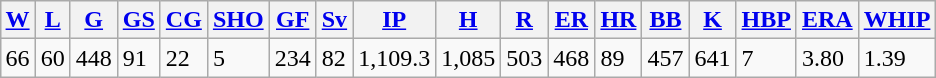<table class="wikitable" style="margin: auto">
<tr>
<th><a href='#'>W</a></th>
<th><a href='#'>L</a></th>
<th><a href='#'>G</a></th>
<th><a href='#'>GS</a></th>
<th><a href='#'>CG</a></th>
<th><a href='#'>SHO</a></th>
<th><a href='#'>GF</a></th>
<th><a href='#'>Sv</a></th>
<th><a href='#'>IP</a></th>
<th><a href='#'>H</a></th>
<th><a href='#'>R</a></th>
<th><a href='#'>ER</a></th>
<th><a href='#'>HR</a></th>
<th><a href='#'>BB</a></th>
<th><a href='#'>K</a></th>
<th><a href='#'>HBP</a></th>
<th><a href='#'>ERA</a></th>
<th><a href='#'>WHIP</a></th>
</tr>
<tr>
<td>66</td>
<td>60</td>
<td>448</td>
<td>91</td>
<td>22</td>
<td>5</td>
<td>234</td>
<td>82</td>
<td>1,109.3</td>
<td>1,085</td>
<td>503</td>
<td>468</td>
<td>89</td>
<td>457</td>
<td>641</td>
<td>7</td>
<td>3.80</td>
<td>1.39</td>
</tr>
</table>
